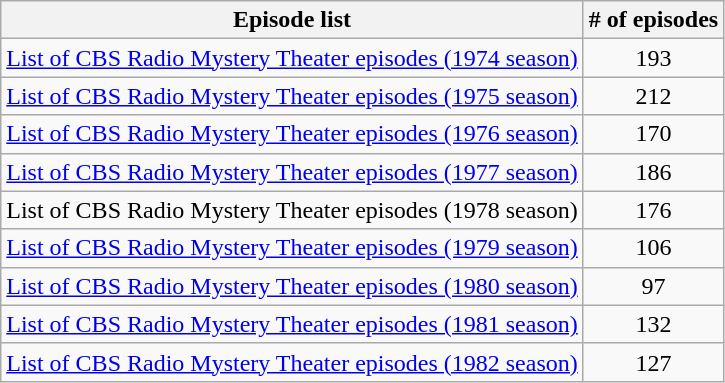<table class="wikitable" style="text-align: center;">
<tr>
<th>Episode list</th>
<th># of episodes</th>
</tr>
<tr>
<td><a href='#'>List of CBS Radio Mystery Theater episodes (1974 season)</a></td>
<td>193</td>
</tr>
<tr>
<td><a href='#'>List of CBS Radio Mystery Theater episodes (1975 season)</a></td>
<td>212</td>
</tr>
<tr>
<td><a href='#'>List of CBS Radio Mystery Theater episodes (1976 season)</a></td>
<td>170</td>
</tr>
<tr>
<td><a href='#'>List of CBS Radio Mystery Theater episodes (1977 season)</a></td>
<td>186</td>
</tr>
<tr>
<td>List of CBS Radio Mystery Theater episodes (1978 season)</td>
<td>176</td>
</tr>
<tr>
<td><a href='#'>List of CBS Radio Mystery Theater episodes (1979 season)</a></td>
<td>106</td>
</tr>
<tr>
<td><a href='#'>List of CBS Radio Mystery Theater episodes (1980 season)</a></td>
<td>97</td>
</tr>
<tr>
<td><a href='#'>List of CBS Radio Mystery Theater episodes (1981 season)</a></td>
<td>132</td>
</tr>
<tr>
<td><a href='#'>List of CBS Radio Mystery Theater episodes (1982 season)</a></td>
<td>127</td>
</tr>
</table>
